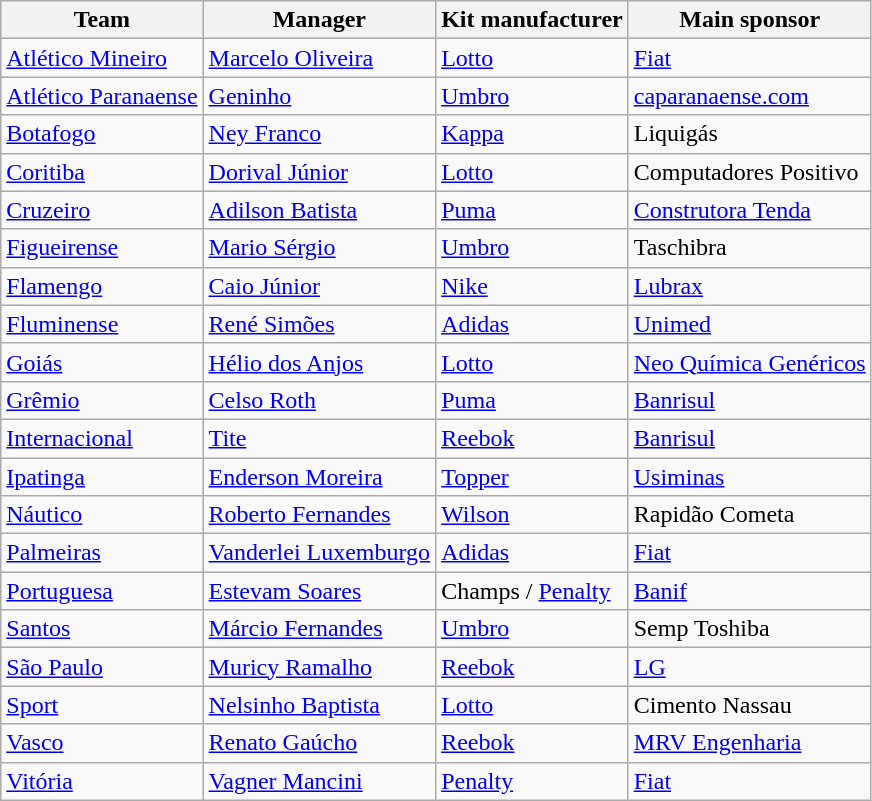<table class="wikitable sortable">
<tr>
<th>Team</th>
<th>Manager</th>
<th>Kit manufacturer</th>
<th>Main sponsor</th>
</tr>
<tr>
<td><a href='#'>Atlético Mineiro</a></td>
<td><a href='#'>Marcelo Oliveira</a></td>
<td><a href='#'>Lotto</a></td>
<td><a href='#'>Fiat</a></td>
</tr>
<tr>
<td><a href='#'>Atlético Paranaense</a></td>
<td><a href='#'>Geninho</a></td>
<td><a href='#'>Umbro</a></td>
<td><a href='#'>caparanaense.com</a></td>
</tr>
<tr>
<td><a href='#'>Botafogo</a></td>
<td><a href='#'>Ney Franco</a></td>
<td><a href='#'>Kappa</a></td>
<td>Liquigás</td>
</tr>
<tr>
<td><a href='#'>Coritiba</a></td>
<td><a href='#'>Dorival Júnior</a></td>
<td><a href='#'>Lotto</a></td>
<td>Computadores Positivo</td>
</tr>
<tr>
<td><a href='#'>Cruzeiro</a></td>
<td><a href='#'>Adilson Batista</a></td>
<td><a href='#'>Puma</a></td>
<td><a href='#'>Construtora Tenda</a></td>
</tr>
<tr>
<td><a href='#'>Figueirense</a></td>
<td><a href='#'>Mario Sérgio</a></td>
<td><a href='#'>Umbro</a></td>
<td>Taschibra</td>
</tr>
<tr>
<td><a href='#'>Flamengo</a></td>
<td><a href='#'>Caio Júnior</a></td>
<td><a href='#'>Nike</a></td>
<td><a href='#'>Lubrax</a></td>
</tr>
<tr>
<td><a href='#'>Fluminense</a></td>
<td><a href='#'>René Simões</a></td>
<td><a href='#'>Adidas</a></td>
<td><a href='#'>Unimed</a></td>
</tr>
<tr>
<td><a href='#'>Goiás</a></td>
<td><a href='#'>Hélio dos Anjos</a></td>
<td><a href='#'>Lotto</a></td>
<td><a href='#'>Neo Química Genéricos</a></td>
</tr>
<tr>
<td><a href='#'>Grêmio</a></td>
<td><a href='#'>Celso Roth</a></td>
<td><a href='#'>Puma</a></td>
<td><a href='#'>Banrisul</a></td>
</tr>
<tr>
<td><a href='#'>Internacional</a></td>
<td><a href='#'>Tite</a></td>
<td><a href='#'>Reebok</a></td>
<td><a href='#'>Banrisul</a></td>
</tr>
<tr>
<td><a href='#'>Ipatinga</a></td>
<td><a href='#'>Enderson Moreira</a></td>
<td><a href='#'>Topper</a></td>
<td><a href='#'>Usiminas</a></td>
</tr>
<tr>
<td><a href='#'>Náutico</a></td>
<td><a href='#'>Roberto Fernandes</a></td>
<td><a href='#'>Wilson</a></td>
<td>Rapidão Cometa</td>
</tr>
<tr>
<td><a href='#'>Palmeiras</a></td>
<td><a href='#'>Vanderlei Luxemburgo</a></td>
<td><a href='#'>Adidas</a></td>
<td><a href='#'>Fiat</a></td>
</tr>
<tr>
<td><a href='#'>Portuguesa</a></td>
<td><a href='#'>Estevam Soares</a></td>
<td>Champs / <a href='#'>Penalty</a></td>
<td><a href='#'>Banif</a></td>
</tr>
<tr>
<td><a href='#'>Santos</a></td>
<td><a href='#'>Márcio Fernandes</a></td>
<td><a href='#'>Umbro</a></td>
<td>Semp Toshiba</td>
</tr>
<tr>
<td><a href='#'>São Paulo</a></td>
<td><a href='#'>Muricy Ramalho</a></td>
<td><a href='#'>Reebok</a></td>
<td><a href='#'>LG</a></td>
</tr>
<tr>
<td><a href='#'>Sport</a></td>
<td><a href='#'>Nelsinho Baptista</a></td>
<td><a href='#'>Lotto</a></td>
<td>Cimento Nassau</td>
</tr>
<tr>
<td><a href='#'>Vasco</a></td>
<td><a href='#'>Renato Gaúcho</a></td>
<td><a href='#'>Reebok</a></td>
<td><a href='#'>MRV Engenharia</a></td>
</tr>
<tr>
<td><a href='#'>Vitória</a></td>
<td><a href='#'>Vagner Mancini</a></td>
<td><a href='#'>Penalty</a></td>
<td><a href='#'>Fiat</a></td>
</tr>
</table>
